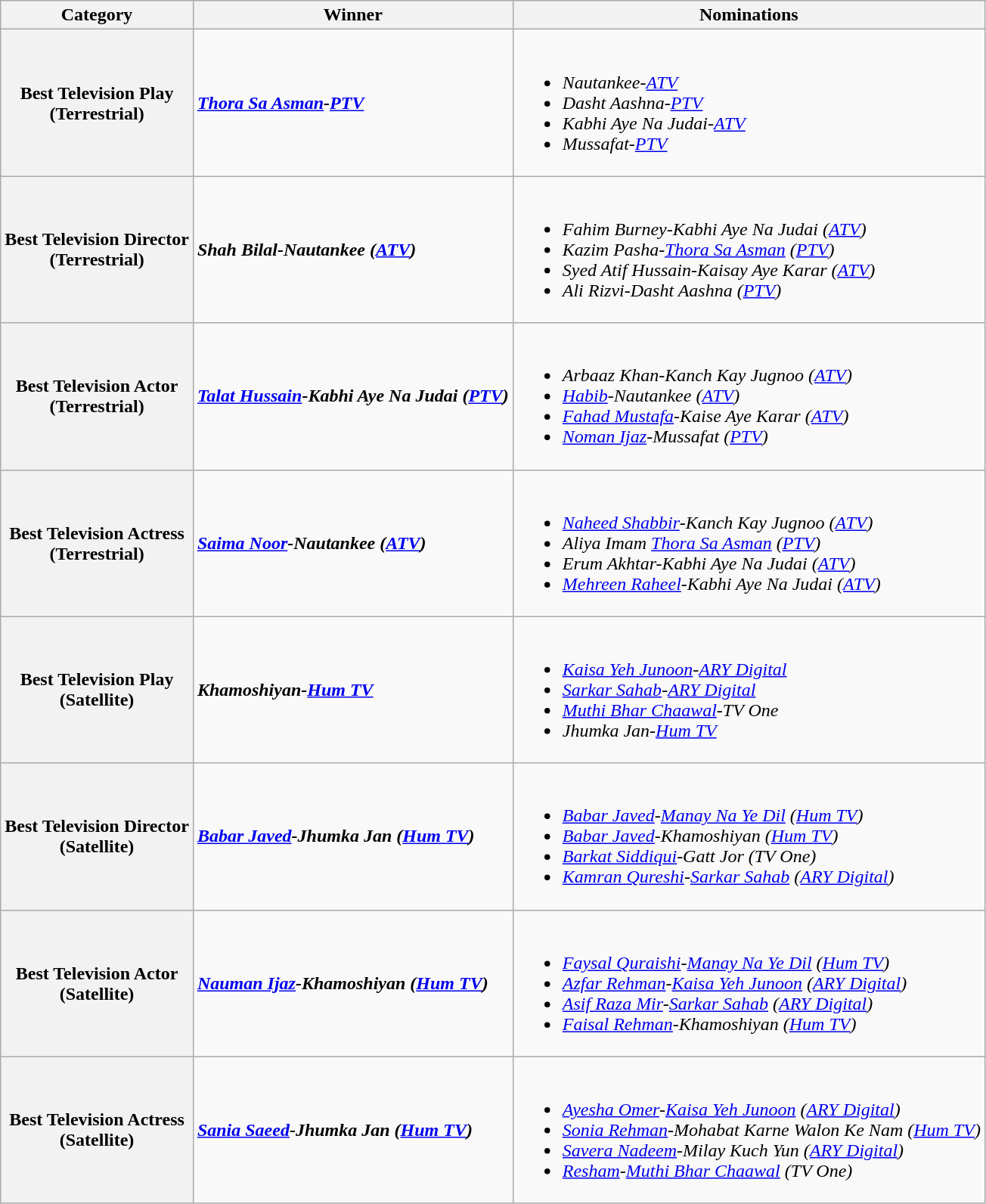<table class="wikitable style">
<tr>
<th>Category</th>
<th>Winner</th>
<th>Nominations</th>
</tr>
<tr>
<th><strong>Best Television Play</strong><br>(Terrestrial)</th>
<td><strong><em><a href='#'>Thora Sa Asman</a>-<a href='#'>PTV</a></em></strong></td>
<td><br><ul><li><em>Nautankee-<a href='#'>ATV</a></em></li><li><em>Dasht Aashna-<a href='#'>PTV</a></em></li><li><em>Kabhi Aye Na Judai-<a href='#'>ATV</a></em></li><li><em>Mussafat-<a href='#'>PTV</a></em></li></ul></td>
</tr>
<tr>
<th><strong>Best Television Director</strong><br>(Terrestrial)</th>
<td><strong><em>Shah Bilal-Nautankee (<a href='#'>ATV</a>)</em></strong></td>
<td><br><ul><li><em>Fahim Burney-Kabhi Aye Na Judai (<a href='#'>ATV</a>)</em></li><li><em>Kazim Pasha-<a href='#'>Thora Sa Asman</a> (<a href='#'>PTV</a>)</em></li><li><em>Syed Atif Hussain-Kaisay Aye Karar (<a href='#'>ATV</a>)</em></li><li><em>Ali Rizvi-Dasht Aashna (<a href='#'>PTV</a>)</em></li></ul></td>
</tr>
<tr>
<th><strong>Best Television Actor</strong><br>(Terrestrial)</th>
<td><strong><em><a href='#'>Talat Hussain</a>-Kabhi Aye Na Judai (<a href='#'>PTV</a>)</em></strong></td>
<td><br><ul><li><em>Arbaaz Khan-Kanch Kay Jugnoo (<a href='#'>ATV</a>)</em></li><li><em><a href='#'>Habib</a>-Nautankee (<a href='#'>ATV</a>)</em></li><li><em><a href='#'>Fahad Mustafa</a>-Kaise Aye Karar (<a href='#'>ATV</a>)</em></li><li><em><a href='#'>Noman Ijaz</a>-Mussafat (<a href='#'>PTV</a>)</em></li></ul></td>
</tr>
<tr>
<th>Best Television Actress<br>(Terrestrial)</th>
<td><strong><em><a href='#'>Saima Noor</a>-Nautankee (<a href='#'>ATV</a>)</em></strong></td>
<td><br><ul><li><em><a href='#'>Naheed Shabbir</a>-Kanch Kay Jugnoo (<a href='#'>ATV</a>)</em></li><li><em>Aliya Imam <a href='#'>Thora Sa Asman</a> (<a href='#'>PTV</a>)</em></li><li><em>Erum Akhtar-Kabhi Aye Na Judai (<a href='#'>ATV</a>)</em></li><li><em><a href='#'>Mehreen Raheel</a>-Kabhi Aye Na Judai (<a href='#'>ATV</a>)</em></li></ul></td>
</tr>
<tr>
<th>Best Television Play<br>(Satellite)</th>
<td><strong><em>Khamoshiyan-<a href='#'>Hum TV</a></em></strong></td>
<td><br><ul><li><em><a href='#'>Kaisa Yeh Junoon</a>-<a href='#'>ARY Digital</a></em></li><li><em><a href='#'>Sarkar Sahab</a>-<a href='#'>ARY Digital</a></em></li><li><em><a href='#'>Muthi Bhar Chaawal</a>-TV One</em></li><li><em>Jhumka Jan-<a href='#'>Hum TV</a></em></li></ul></td>
</tr>
<tr>
<th><strong>Best Television Director </strong><br>(Satellite)</th>
<td><strong><em><a href='#'>Babar Javed</a>-Jhumka Jan (<a href='#'>Hum TV</a>)</em></strong></td>
<td><br><ul><li><em><a href='#'>Babar Javed</a>-<a href='#'>Manay Na Ye Dil</a> (<a href='#'>Hum TV</a>)</em></li><li><em><a href='#'>Babar Javed</a>-Khamoshiyan (<a href='#'>Hum TV</a>)</em></li><li><em><a href='#'>Barkat Siddiqui</a>-Gatt Jor (TV One)</em></li><li><em><a href='#'>Kamran Qureshi</a>-<a href='#'>Sarkar Sahab</a> (<a href='#'>ARY Digital</a>)</em></li></ul></td>
</tr>
<tr>
<th><strong>Best Television Actor</strong><br>(Satellite)</th>
<td><strong><em><a href='#'>Nauman Ijaz</a>-Khamoshiyan (<a href='#'>Hum TV</a>)</em></strong></td>
<td><br><ul><li><em><a href='#'>Faysal Quraishi</a>-<a href='#'>Manay Na Ye Dil</a> (<a href='#'>Hum TV</a>)</em></li><li><em><a href='#'>Azfar Rehman</a>-<a href='#'>Kaisa Yeh Junoon</a>  (<a href='#'>ARY Digital</a>)</em></li><li><em><a href='#'>Asif Raza Mir</a>-<a href='#'>Sarkar Sahab</a> (<a href='#'>ARY Digital</a>)</em></li><li><em><a href='#'>Faisal Rehman</a>-Khamoshiyan (<a href='#'>Hum TV</a>)</em></li></ul></td>
</tr>
<tr>
<th>Best Television Actress<br>(Satellite)</th>
<td><strong><em><a href='#'>Sania Saeed</a>-Jhumka Jan (<a href='#'>Hum TV</a>)</em></strong></td>
<td><br><ul><li><em><a href='#'>Ayesha Omer</a>-<a href='#'>Kaisa Yeh Junoon</a> (<a href='#'>ARY Digital</a>)</em></li><li><em><a href='#'>Sonia Rehman</a>-Mohabat Karne Walon Ke Nam (<a href='#'>Hum TV</a>)</em></li><li><em><a href='#'>Savera Nadeem</a>-Milay Kuch Yun (<a href='#'>ARY Digital</a>)</em></li><li><em><a href='#'>Resham</a>-<a href='#'>Muthi Bhar Chaawal</a> (TV One)</em></li></ul></td>
</tr>
</table>
